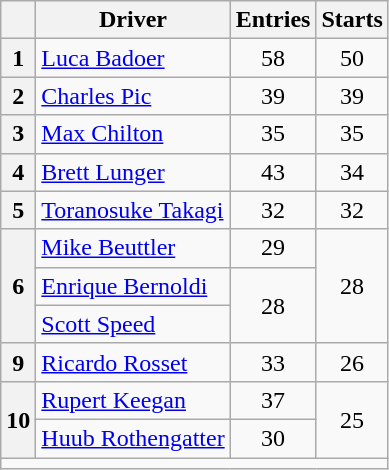<table class="wikitable" style="text-align:center">
<tr>
<th></th>
<th>Driver</th>
<th>Entries</th>
<th>Starts</th>
</tr>
<tr>
<th>1</th>
<td align=left> <a href='#'>Luca Badoer</a></td>
<td>58</td>
<td>50</td>
</tr>
<tr>
<th>2</th>
<td align=left> <a href='#'>Charles Pic</a></td>
<td>39</td>
<td>39</td>
</tr>
<tr>
<th>3</th>
<td align=left> <a href='#'>Max Chilton</a></td>
<td>35</td>
<td>35</td>
</tr>
<tr>
<th>4</th>
<td align=left> <a href='#'>Brett Lunger</a></td>
<td>43</td>
<td>34</td>
</tr>
<tr>
<th>5</th>
<td align=left> <a href='#'>Toranosuke Takagi</a></td>
<td>32</td>
<td>32</td>
</tr>
<tr>
<th rowspan=3>6</th>
<td align=left> <a href='#'>Mike Beuttler</a></td>
<td>29</td>
<td rowspan=3>28</td>
</tr>
<tr>
<td align=left> <a href='#'>Enrique Bernoldi</a></td>
<td rowspan=2>28</td>
</tr>
<tr>
<td align=left> <a href='#'>Scott Speed</a></td>
</tr>
<tr>
<th>9</th>
<td align=left> <a href='#'>Ricardo Rosset</a></td>
<td>33</td>
<td>26</td>
</tr>
<tr>
<th rowspan=2>10</th>
<td align=left> <a href='#'>Rupert Keegan</a></td>
<td>37</td>
<td rowspan=2>25</td>
</tr>
<tr>
<td align=left> <a href='#'>Huub Rothengatter</a></td>
<td>30</td>
</tr>
<tr>
<td colspan=4></td>
</tr>
</table>
